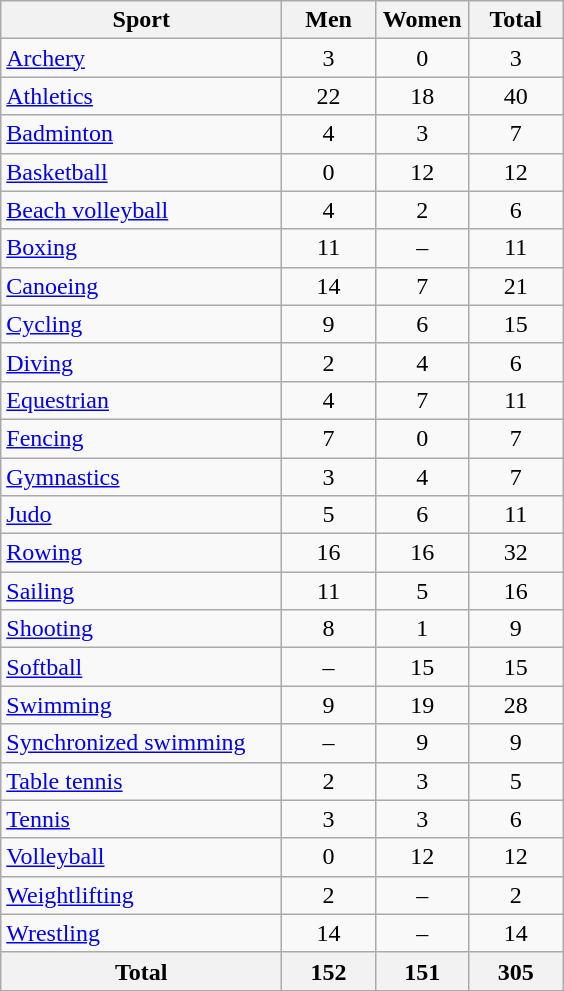<table class="wikitable sortable" style="text-align:center;">
<tr>
<th width=180>Sport</th>
<th width=55>Men</th>
<th width=55>Women</th>
<th width=55>Total</th>
</tr>
<tr>
<td align=left><a href='#'>Archery</a></td>
<td>3</td>
<td>0</td>
<td>3</td>
</tr>
<tr>
<td align=left><a href='#'>Athletics</a></td>
<td>22</td>
<td>18</td>
<td>40</td>
</tr>
<tr>
<td align=left><a href='#'>Badminton</a></td>
<td>4</td>
<td>3</td>
<td>7</td>
</tr>
<tr>
<td align=left><a href='#'>Basketball</a></td>
<td>0</td>
<td>12</td>
<td>12</td>
</tr>
<tr>
<td align=left><a href='#'>Beach volleyball</a></td>
<td>4</td>
<td>2</td>
<td>6</td>
</tr>
<tr>
<td align=left><a href='#'>Boxing</a></td>
<td>11</td>
<td>–</td>
<td>11</td>
</tr>
<tr>
<td align=left><a href='#'>Canoeing</a></td>
<td>14</td>
<td>7</td>
<td>21</td>
</tr>
<tr>
<td align=left><a href='#'>Cycling</a></td>
<td>9</td>
<td>6</td>
<td>15</td>
</tr>
<tr>
<td align=left><a href='#'>Diving</a></td>
<td>2</td>
<td>4</td>
<td>6</td>
</tr>
<tr>
<td align=left><a href='#'>Equestrian</a></td>
<td>4</td>
<td>7</td>
<td>11</td>
</tr>
<tr>
<td align=left><a href='#'>Fencing</a></td>
<td>7</td>
<td>0</td>
<td>7</td>
</tr>
<tr>
<td align=left><a href='#'>Gymnastics</a></td>
<td>3</td>
<td>4</td>
<td>7</td>
</tr>
<tr>
<td align=left><a href='#'>Judo</a></td>
<td>5</td>
<td>6</td>
<td>11</td>
</tr>
<tr>
<td align=left><a href='#'>Rowing</a></td>
<td>16</td>
<td>16</td>
<td>32</td>
</tr>
<tr>
<td align=left><a href='#'>Sailing</a></td>
<td>11</td>
<td>5</td>
<td>16</td>
</tr>
<tr>
<td align=left><a href='#'>Shooting</a></td>
<td>8</td>
<td>1</td>
<td>9</td>
</tr>
<tr>
<td align=left><a href='#'>Softball</a></td>
<td>–</td>
<td>15</td>
<td>15</td>
</tr>
<tr>
<td align=left><a href='#'>Swimming</a></td>
<td>9</td>
<td>19</td>
<td>28</td>
</tr>
<tr>
<td align=left><a href='#'>Synchronized swimming</a></td>
<td>–</td>
<td>9</td>
<td>9</td>
</tr>
<tr>
<td align=left><a href='#'>Table tennis</a></td>
<td>2</td>
<td>3</td>
<td>5</td>
</tr>
<tr>
<td align=left><a href='#'>Tennis</a></td>
<td>3</td>
<td>3</td>
<td>6</td>
</tr>
<tr>
<td align=left><a href='#'>Volleyball</a></td>
<td>0</td>
<td>12</td>
<td>12</td>
</tr>
<tr>
<td align=left><a href='#'>Weightlifting</a></td>
<td>2</td>
<td>–</td>
<td>2</td>
</tr>
<tr>
<td align=left><a href='#'>Wrestling</a></td>
<td>14</td>
<td>–</td>
<td>14</td>
</tr>
<tr>
<th>Total</th>
<th>152</th>
<th>151</th>
<th>305</th>
</tr>
</table>
